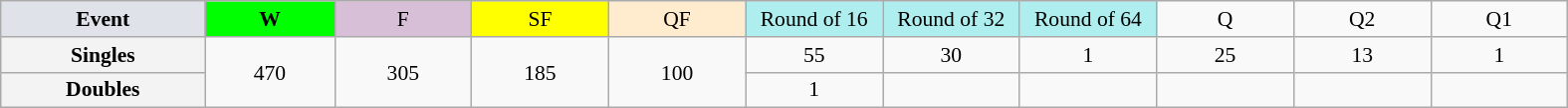<table class=wikitable style=font-size:90%;text-align:center>
<tr>
<td style="width:130px; background:#dfe2e9;"><strong>Event</strong></td>
<td style="width:80px; background:lime;"><strong>W</strong></td>
<td style="width:85px; background:thistle;">F</td>
<td style="width:85px; background:#ff0;">SF</td>
<td style="width:85px; background:#ffebcd;">QF</td>
<td style="width:85px; background:#afeeee;">Round of 16</td>
<td style="width:85px; background:#afeeee;">Round of 32</td>
<td style="width:85px; background:#afeeee;">Round of 64</td>
<td width=85>Q</td>
<td width=85>Q2</td>
<td width=85>Q1</td>
</tr>
<tr>
<th style="background:#f3f3f3;">Singles</th>
<td rowspan=2>470</td>
<td rowspan=2>305</td>
<td rowspan=2>185</td>
<td rowspan=2>100</td>
<td>55</td>
<td>30</td>
<td>1</td>
<td>25</td>
<td>13</td>
<td>1</td>
</tr>
<tr>
<th style="background:#f3f3f3;">Doubles</th>
<td>1</td>
<td></td>
<td></td>
<td></td>
<td></td>
<td></td>
</tr>
</table>
